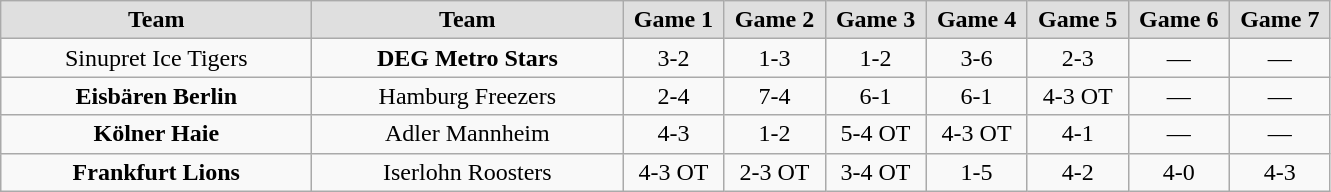<table class="wikitable">
<tr align="center">
<td width="200" bgcolor="#dfdfdf"><strong>Team</strong></td>
<td width="200" bgcolor="#dfdfdf"><strong>Team</strong></td>
<td width="60" bgcolor="#dfdfdf"><strong>Game 1</strong></td>
<td width="60" bgcolor="#dfdfdf"><strong>Game 2</strong></td>
<td width="60" bgcolor="#dfdfdf"><strong>Game 3</strong></td>
<td width="60" bgcolor="#dfdfdf"><strong>Game 4</strong></td>
<td width="60" bgcolor="#dfdfdf"><strong>Game 5</strong></td>
<td width="60" bgcolor="#dfdfdf"><strong>Game 6</strong></td>
<td width="60" bgcolor="#dfdfdf"><strong>Game 7</strong></td>
</tr>
<tr align="center">
<td>Sinupret Ice Tigers</td>
<td><strong>DEG Metro Stars</strong></td>
<td>3-2</td>
<td>1-3</td>
<td>1-2</td>
<td>3-6</td>
<td>2-3</td>
<td>—</td>
<td>—</td>
</tr>
<tr align="center">
<td><strong>Eisbären Berlin</strong></td>
<td>Hamburg Freezers</td>
<td>2-4</td>
<td>7-4</td>
<td>6-1</td>
<td>6-1</td>
<td>4-3 OT</td>
<td>—</td>
<td>—</td>
</tr>
<tr align="center">
<td><strong>Kölner Haie</strong></td>
<td>Adler Mannheim</td>
<td>4-3</td>
<td>1-2</td>
<td>5-4 OT</td>
<td>4-3 OT</td>
<td>4-1</td>
<td>—</td>
<td>—</td>
</tr>
<tr align="center">
<td><strong>Frankfurt Lions</strong></td>
<td>Iserlohn Roosters</td>
<td>4-3 OT</td>
<td>2-3 OT</td>
<td>3-4 OT</td>
<td>1-5</td>
<td>4-2</td>
<td>4-0</td>
<td>4-3</td>
</tr>
</table>
